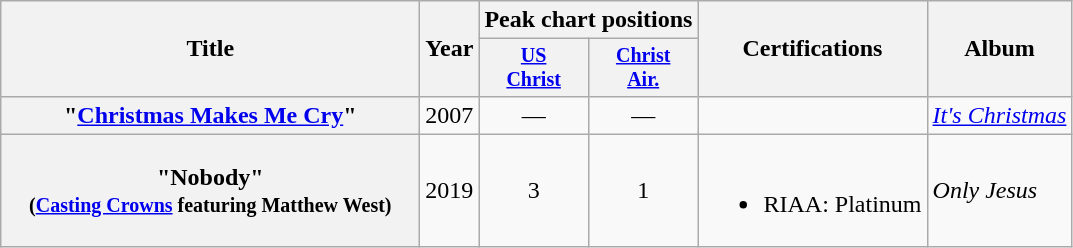<table class="wikitable plainrowheaders" style=text-align:center;>
<tr>
<th rowspan="2" scope="col" style="width:17em;">Title</th>
<th rowspan="2" scope="col">Year</th>
<th scope="col" colspan="2">Peak chart positions</th>
<th scope="col" rowspan="2">Certifications</th>
<th scope="col" rowspan="2">Album</th>
</tr>
<tr style="font-size:smaller;">
<th><a href='#'>US<br> Christ</a><br></th>
<th><a href='#'>Christ<br> Air.</a><br></th>
</tr>
<tr>
<th scope="row">"<a href='#'>Christmas Makes Me Cry</a>"<br></th>
<td>2007</td>
<td>—</td>
<td>—</td>
<td></td>
<td style="text-align:left"><em><a href='#'>It's Christmas</a></em></td>
</tr>
<tr>
<th scope="row">"Nobody"<small><br>(<a href='#'>Casting Crowns</a> featuring Matthew West)</small></th>
<td>2019</td>
<td>3</td>
<td>1</td>
<td><br><ul><li>RIAA: Platinum</li></ul></td>
<td style="text-align:left"><em>Only Jesus</em></td>
</tr>
</table>
